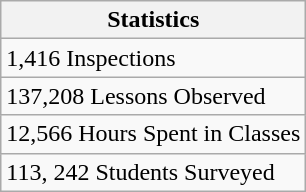<table class="wikitable">
<tr>
<th>Statistics</th>
</tr>
<tr>
<td>1,416 Inspections</td>
</tr>
<tr>
<td>137,208 Lessons Observed</td>
</tr>
<tr>
<td>12,566 Hours Spent in Classes</td>
</tr>
<tr>
<td>113, 242 Students Surveyed</td>
</tr>
</table>
